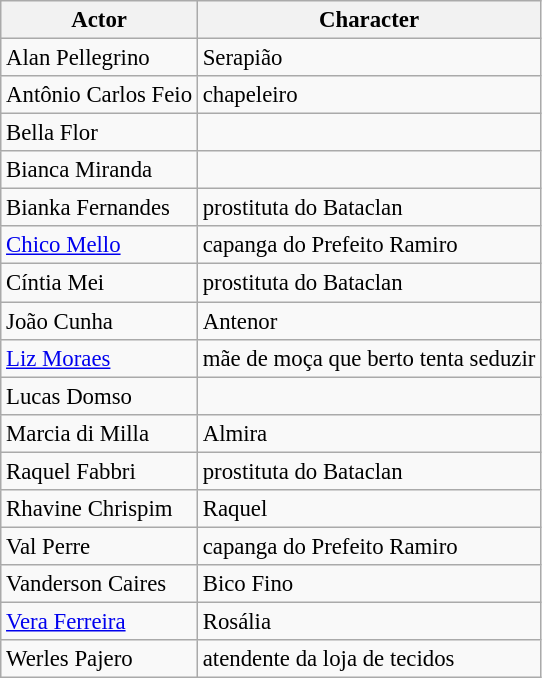<table class="wikitable" style="font-size:95%;">
<tr>
<th>Actor</th>
<th>Character</th>
</tr>
<tr>
<td>Alan Pellegrino</td>
<td>Serapião</td>
</tr>
<tr>
<td>Antônio Carlos Feio</td>
<td>chapeleiro</td>
</tr>
<tr>
<td>Bella Flor</td>
<td></td>
</tr>
<tr>
<td>Bianca Miranda</td>
<td></td>
</tr>
<tr>
<td>Bianka Fernandes</td>
<td>prostituta do Bataclan</td>
</tr>
<tr>
<td><a href='#'>Chico Mello</a></td>
<td>capanga do Prefeito Ramiro</td>
</tr>
<tr>
<td>Cíntia Mei</td>
<td>prostituta do Bataclan</td>
</tr>
<tr>
<td>João Cunha</td>
<td>Antenor</td>
</tr>
<tr>
<td><a href='#'>Liz Moraes</a></td>
<td>mãe de moça que berto tenta seduzir</td>
</tr>
<tr>
<td>Lucas Domso</td>
<td></td>
</tr>
<tr>
<td>Marcia di Milla</td>
<td>Almira</td>
</tr>
<tr>
<td>Raquel Fabbri</td>
<td>prostituta do Bataclan</td>
</tr>
<tr>
<td>Rhavine Chrispim</td>
<td>Raquel </td>
</tr>
<tr>
<td>Val Perre</td>
<td>capanga do Prefeito Ramiro</td>
</tr>
<tr>
<td>Vanderson Caires</td>
<td>Bico Fino</td>
</tr>
<tr>
<td><a href='#'>Vera Ferreira</a></td>
<td>Rosália</td>
</tr>
<tr>
<td>Werles Pajero</td>
<td>atendente da loja de tecidos</td>
</tr>
</table>
